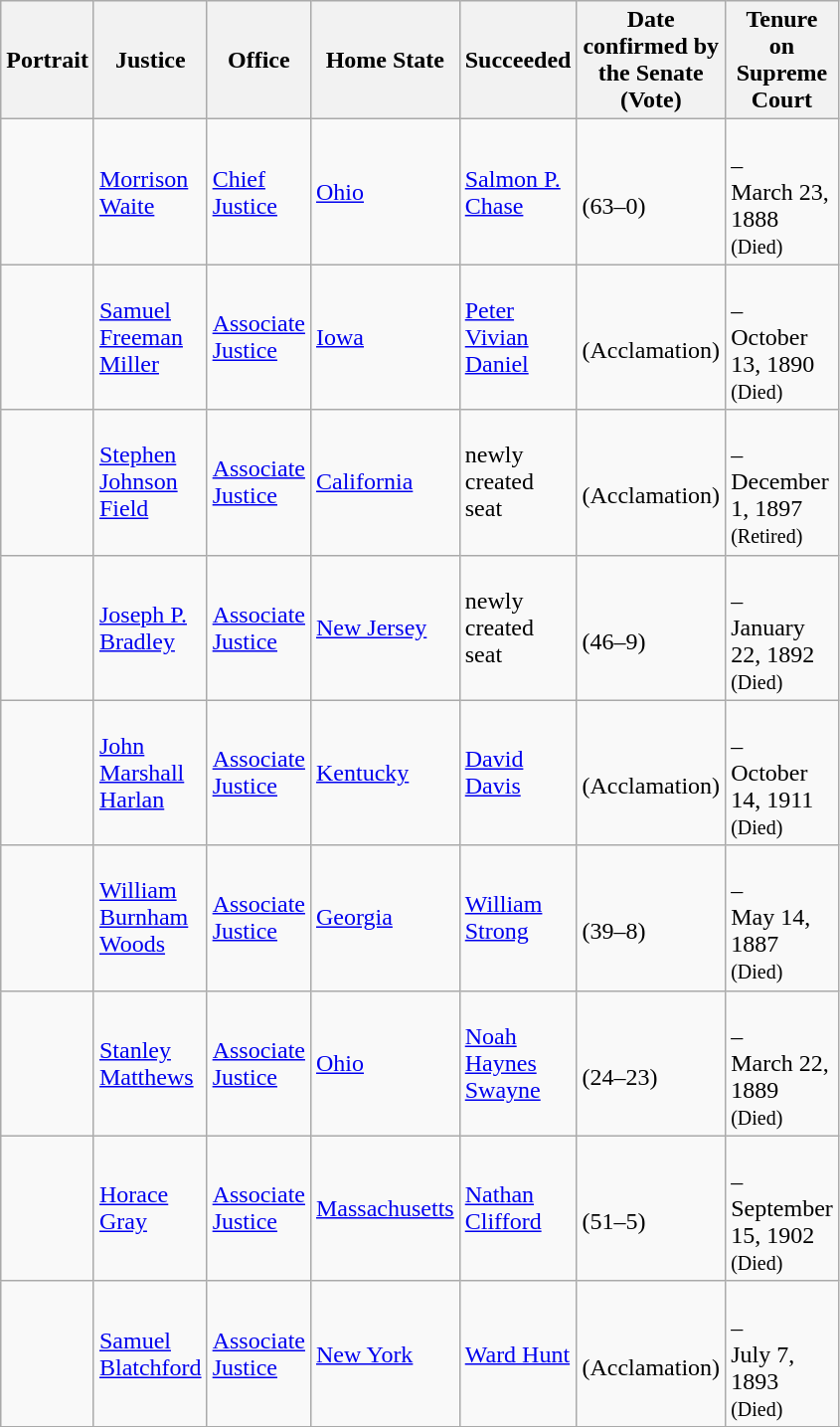<table class="wikitable sortable">
<tr>
<th scope="col" style="width: 10px;">Portrait</th>
<th scope="col" style="width: 10px;">Justice</th>
<th scope="col" style="width: 10px;">Office</th>
<th scope="col" style="width: 10px;">Home State</th>
<th scope="col" style="width: 10px;">Succeeded</th>
<th scope="col" style="width: 10px;">Date confirmed by the Senate<br>(Vote)</th>
<th scope="col" style="width: 10px;">Tenure on Supreme Court</th>
</tr>
<tr>
<td></td>
<td><a href='#'>Morrison Waite</a></td>
<td><a href='#'>Chief Justice</a></td>
<td><a href='#'>Ohio</a></td>
<td><a href='#'>Salmon P. Chase</a></td>
<td><br>(63–0)</td>
<td><br>–<br>March 23, 1888<br><small>(Died)</small></td>
</tr>
<tr>
<td></td>
<td><a href='#'>Samuel Freeman Miller</a></td>
<td><a href='#'>Associate Justice</a></td>
<td><a href='#'>Iowa</a></td>
<td><a href='#'>Peter Vivian Daniel</a></td>
<td><br>(Acclamation)</td>
<td><br>–<br>October 13, 1890<br><small>(Died)</small></td>
</tr>
<tr>
<td></td>
<td><a href='#'>Stephen Johnson Field</a></td>
<td><a href='#'>Associate Justice</a></td>
<td><a href='#'>California</a></td>
<td>newly created seat</td>
<td><br>(Acclamation)</td>
<td><br>–<br>December 1, 1897<br><small>(Retired)</small></td>
</tr>
<tr>
<td></td>
<td><a href='#'>Joseph P. Bradley</a></td>
<td><a href='#'>Associate Justice</a></td>
<td><a href='#'>New Jersey</a></td>
<td>newly created seat</td>
<td><br>(46–9)</td>
<td><br>–<br>January 22, 1892<br><small>(Died)</small></td>
</tr>
<tr>
<td></td>
<td><a href='#'>John Marshall Harlan</a></td>
<td><a href='#'>Associate Justice</a></td>
<td><a href='#'>Kentucky</a></td>
<td><a href='#'>David Davis</a></td>
<td><br>(Acclamation)</td>
<td><br>–<br>October 14, 1911<br><small>(Died)</small></td>
</tr>
<tr>
<td></td>
<td><a href='#'>William Burnham Woods</a></td>
<td><a href='#'>Associate Justice</a></td>
<td><a href='#'>Georgia</a></td>
<td><a href='#'>William Strong</a></td>
<td><br>(39–8)</td>
<td><br>–<br>May 14, 1887<br><small>(Died)</small></td>
</tr>
<tr>
<td></td>
<td><a href='#'>Stanley Matthews</a></td>
<td><a href='#'>Associate Justice</a></td>
<td><a href='#'>Ohio</a></td>
<td><a href='#'>Noah Haynes Swayne</a></td>
<td><br>(24–23)</td>
<td><br>–<br>March 22, 1889<br><small>(Died)</small></td>
</tr>
<tr>
<td></td>
<td><a href='#'>Horace Gray</a></td>
<td><a href='#'>Associate Justice</a></td>
<td><a href='#'>Massachusetts</a></td>
<td><a href='#'>Nathan Clifford</a></td>
<td><br>(51–5)</td>
<td><br>–<br>September 15, 1902<br><small>(Died)</small></td>
</tr>
<tr>
<td></td>
<td><a href='#'>Samuel Blatchford</a></td>
<td><a href='#'>Associate Justice</a></td>
<td><a href='#'>New York</a></td>
<td><a href='#'>Ward Hunt</a></td>
<td><br>(Acclamation)</td>
<td><br>–<br>July 7, 1893<br><small>(Died)</small></td>
</tr>
<tr>
</tr>
</table>
